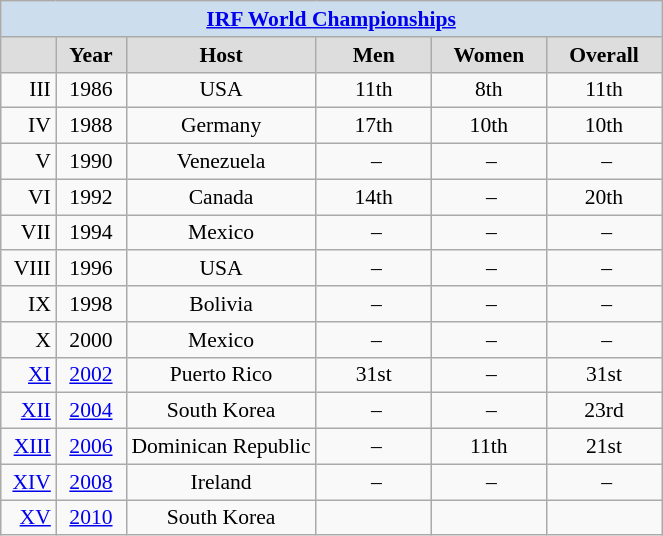<table class="wikitable" style=font-size:90%>
<tr align=center style="background:#ccddee;">
<td colspan=6><strong><a href='#'>IRF World Championships</a></strong></td>
</tr>
<tr align=center bgcolor="#dddddd">
<td width=30></td>
<td width=40><strong>Year</strong></td>
<td width=120><strong>Host</strong></td>
<td width=70><strong>Men</strong></td>
<td width=70><strong>Women</strong></td>
<td width=70><strong>Overall</strong></td>
</tr>
<tr align="center">
<td align="right">III</td>
<td align="center">1986</td>
<td align="center">USA</td>
<td>11th</td>
<td>8th</td>
<td>11th</td>
</tr>
<tr align="center">
<td align="right">IV</td>
<td align="center">1988</td>
<td align="center">Germany</td>
<td>17th</td>
<td>10th</td>
<td>10th</td>
</tr>
<tr align="center">
<td align="right">V</td>
<td align="center">1990</td>
<td align="center">Venezuela</td>
<td> –</td>
<td> –</td>
<td> –</td>
</tr>
<tr align="center">
<td align="right">VI</td>
<td align="center">1992</td>
<td align="center">Canada</td>
<td>14th</td>
<td> –</td>
<td>20th</td>
</tr>
<tr align="center">
<td align="right">VII</td>
<td align="center">1994</td>
<td align="center">Mexico</td>
<td> –</td>
<td> –</td>
<td> –</td>
</tr>
<tr align="center">
<td align="right">VIII</td>
<td align="center">1996</td>
<td align="center">USA</td>
<td> –</td>
<td> –</td>
<td> –</td>
</tr>
<tr align="center">
<td align="right">IX</td>
<td align="center">1998</td>
<td align="center">Bolivia</td>
<td> –</td>
<td> –</td>
<td> –</td>
</tr>
<tr align="center">
<td align="right">X</td>
<td align="center">2000</td>
<td align="center">Mexico</td>
<td> –</td>
<td> –</td>
<td> –</td>
</tr>
<tr align="center">
<td align="right"><a href='#'>XI</a></td>
<td align="center"><a href='#'>2002</a></td>
<td align="center">Puerto Rico</td>
<td>31st</td>
<td> –</td>
<td>31st</td>
</tr>
<tr align="center">
<td align="right"><a href='#'>XII</a></td>
<td align="center"><a href='#'>2004</a></td>
<td align="center">South Korea</td>
<td> –</td>
<td> –</td>
<td>23rd</td>
</tr>
<tr align="center">
<td align="right"><a href='#'>XIII</a></td>
<td align="center"><a href='#'>2006</a></td>
<td align="center">Dominican Republic</td>
<td> –</td>
<td>11th</td>
<td>21st</td>
</tr>
<tr align="center">
<td align="right"><a href='#'>XIV</a></td>
<td align="center"><a href='#'>2008</a></td>
<td align="center">Ireland</td>
<td> –</td>
<td> –</td>
<td> –</td>
</tr>
<tr align="center">
<td align="right"><a href='#'>XV</a></td>
<td align="center"><a href='#'>2010</a></td>
<td align="center">South Korea</td>
<td></td>
<td></td>
<td></td>
</tr>
</table>
